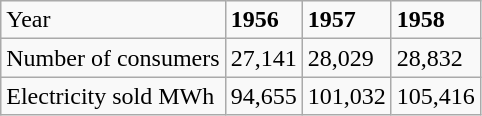<table class="wikitable">
<tr>
<td>Year</td>
<td><strong>1956</strong></td>
<td><strong>1957</strong></td>
<td><strong>1958</strong></td>
</tr>
<tr>
<td>Number of consumers</td>
<td>27,141</td>
<td>28,029</td>
<td>28,832</td>
</tr>
<tr>
<td>Electricity sold MWh</td>
<td>94,655</td>
<td>101,032</td>
<td>105,416</td>
</tr>
</table>
